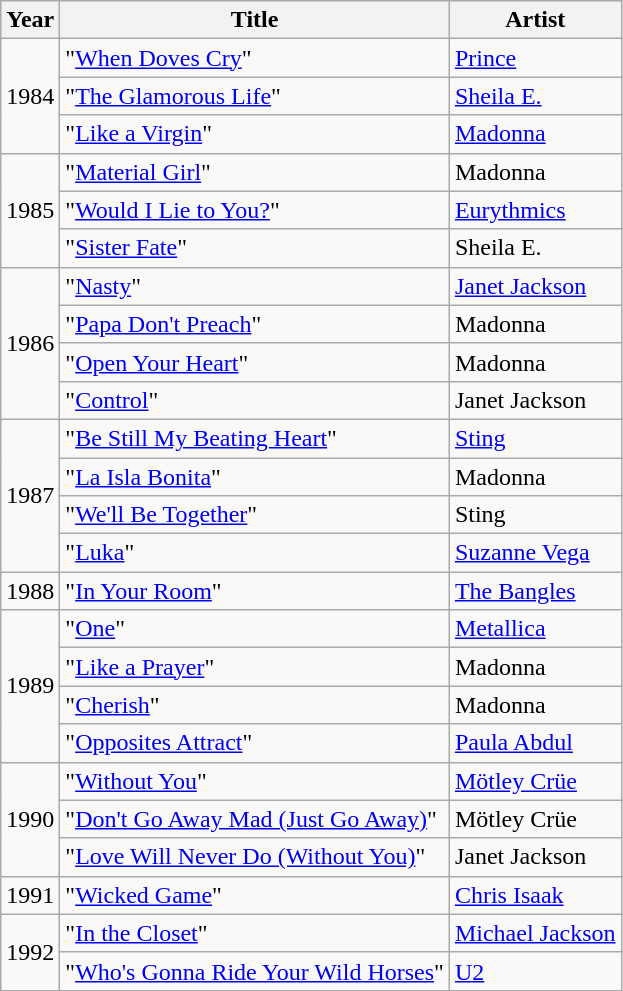<table class="wikitable sortable">
<tr>
<th scope="col">Year</th>
<th scope="col">Title</th>
<th scope="col">Artist</th>
</tr>
<tr>
<td rowspan="3">1984</td>
<td>"<a href='#'>When Doves Cry</a>"</td>
<td><a href='#'>Prince</a></td>
</tr>
<tr>
<td>"<a href='#'>The Glamorous Life</a>"</td>
<td><a href='#'>Sheila E.</a></td>
</tr>
<tr>
<td>"<a href='#'>Like a Virgin</a>"</td>
<td><a href='#'>Madonna</a></td>
</tr>
<tr>
<td rowspan="3">1985</td>
<td>"<a href='#'>Material Girl</a>"</td>
<td>Madonna</td>
</tr>
<tr>
<td>"<a href='#'>Would I Lie to You?</a>"</td>
<td><a href='#'>Eurythmics</a></td>
</tr>
<tr>
<td>"<a href='#'>Sister Fate</a>"</td>
<td>Sheila E.</td>
</tr>
<tr>
<td rowspan="4">1986</td>
<td>"<a href='#'>Nasty</a>"</td>
<td><a href='#'>Janet Jackson</a></td>
</tr>
<tr>
<td>"<a href='#'>Papa Don't Preach</a>"</td>
<td>Madonna</td>
</tr>
<tr>
<td>"<a href='#'>Open Your Heart</a>"</td>
<td>Madonna</td>
</tr>
<tr>
<td>"<a href='#'>Control</a>"</td>
<td>Janet Jackson</td>
</tr>
<tr>
<td rowspan="4">1987</td>
<td>"<a href='#'>Be Still My Beating Heart</a>"</td>
<td><a href='#'>Sting</a></td>
</tr>
<tr>
<td>"<a href='#'>La Isla Bonita</a>"</td>
<td>Madonna</td>
</tr>
<tr>
<td>"<a href='#'>We'll Be Together</a>"</td>
<td>Sting</td>
</tr>
<tr>
<td>"<a href='#'>Luka</a>"</td>
<td><a href='#'>Suzanne Vega</a></td>
</tr>
<tr>
<td>1988</td>
<td>"<a href='#'>In Your Room</a>"</td>
<td><a href='#'>The Bangles</a></td>
</tr>
<tr>
<td rowspan="4">1989</td>
<td>"<a href='#'>One</a>"</td>
<td><a href='#'>Metallica</a></td>
</tr>
<tr>
<td>"<a href='#'>Like a Prayer</a>"</td>
<td>Madonna</td>
</tr>
<tr>
<td>"<a href='#'>Cherish</a>"</td>
<td>Madonna</td>
</tr>
<tr>
<td>"<a href='#'>Opposites Attract</a>"</td>
<td><a href='#'>Paula Abdul</a></td>
</tr>
<tr>
<td rowspan="3">1990</td>
<td>"<a href='#'>Without You</a>"</td>
<td><a href='#'>Mötley Crüe</a></td>
</tr>
<tr>
<td>"<a href='#'>Don't Go Away Mad (Just Go Away)</a>"</td>
<td>Mötley Crüe</td>
</tr>
<tr>
<td>"<a href='#'>Love Will Never Do (Without You)</a>"</td>
<td>Janet Jackson</td>
</tr>
<tr>
<td>1991</td>
<td>"<a href='#'>Wicked Game</a>"</td>
<td><a href='#'>Chris Isaak</a></td>
</tr>
<tr>
<td rowspan="2">1992</td>
<td>"<a href='#'>In the Closet</a>"</td>
<td><a href='#'>Michael Jackson</a></td>
</tr>
<tr>
<td>"<a href='#'>Who's Gonna Ride Your Wild Horses</a>"</td>
<td><a href='#'>U2</a></td>
</tr>
<tr>
</tr>
</table>
